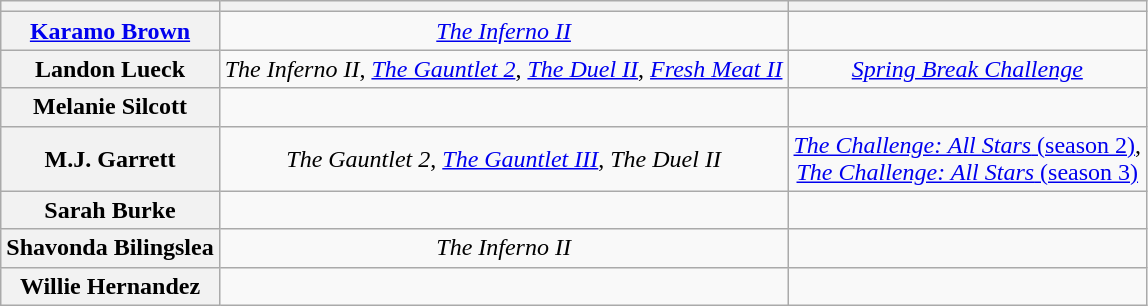<table class="wikitable sortable" style="text-align:center">
<tr>
<th scope="col"></th>
<th scope="col"></th>
<th scope="col"></th>
</tr>
<tr>
<th scope="row"><a href='#'>Karamo Brown</a></th>
<td><em><a href='#'>The Inferno II</a></em></td>
<td></td>
</tr>
<tr>
<th scope="row">Landon Lueck</th>
<td><em>The Inferno II</em>, <em><a href='#'>The Gauntlet 2</a></em>, <em><a href='#'>The Duel II</a></em>, <em><a href='#'>Fresh Meat II</a></em></td>
<td><em><a href='#'>Spring Break Challenge</a></em></td>
</tr>
<tr>
<th scope="row">Melanie Silcott</th>
<td></td>
<td></td>
</tr>
<tr>
<th scope="row">M.J. Garrett</th>
<td><em>The Gauntlet 2</em>, <em><a href='#'>The Gauntlet III</a></em>, <em>The Duel II</em></td>
<td><a href='#'><em>The Challenge: All Stars</em> (season 2)</a>,<br><a href='#'><em>The Challenge: All Stars</em> (season 3)</a></td>
</tr>
<tr>
<th scope="row">Sarah Burke</th>
<td></td>
<td></td>
</tr>
<tr>
<th scope="row" nowrap>Shavonda Bilingslea</th>
<td><em>The Inferno II</em></td>
<td></td>
</tr>
<tr>
<th scope="row">Willie Hernandez</th>
<td></td>
<td></td>
</tr>
</table>
